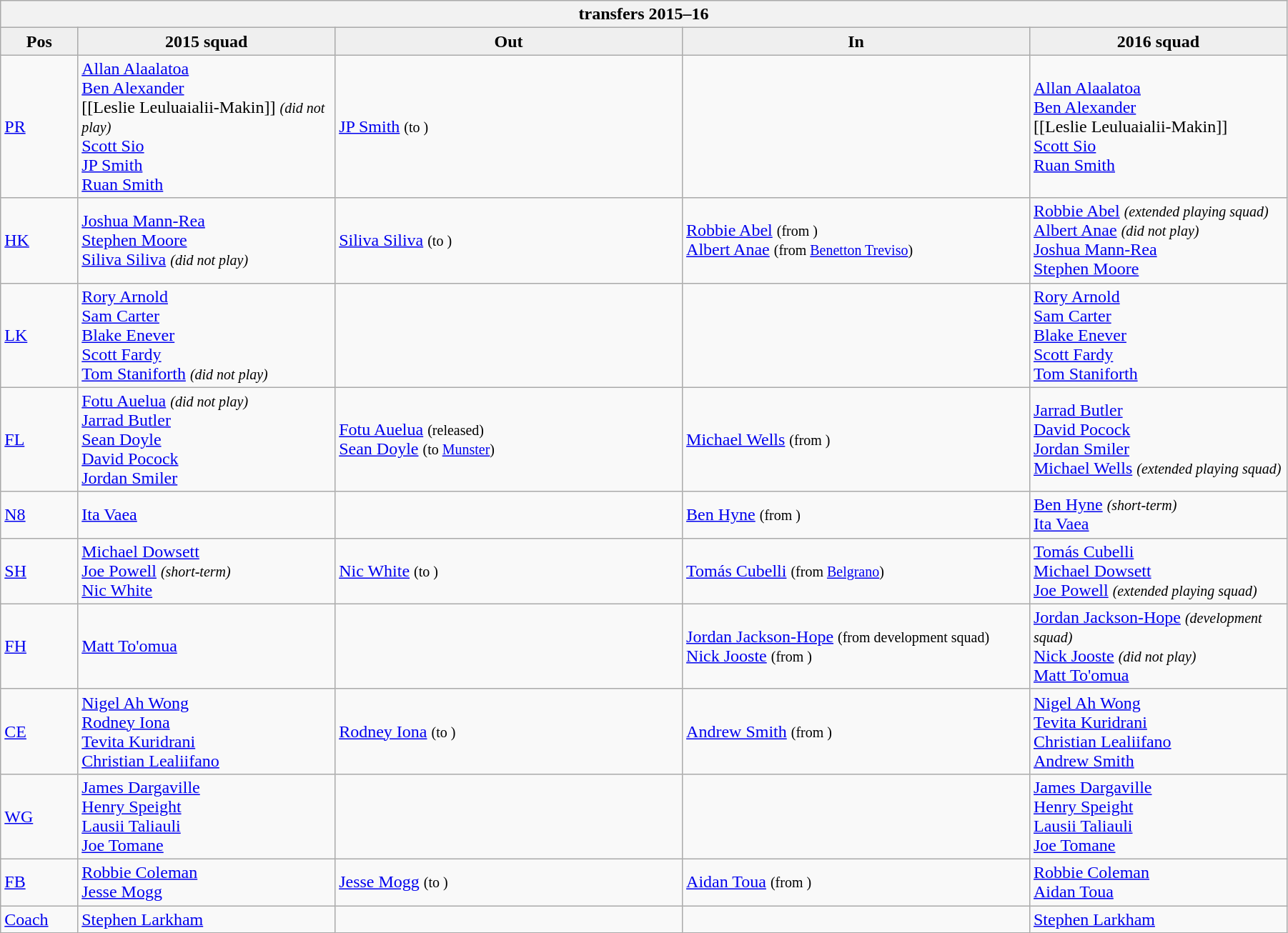<table class="wikitable" style="text-align: left; width:95%">
<tr>
<th colspan="100%" style="text-align:center;"><strong> transfers 2015–16</strong></th>
</tr>
<tr>
<th style="background:#efefef; width:6%;">Pos</th>
<th style="background:#efefef; width:20%;">2015 squad</th>
<th style="background:#efefef; width:27%;">Out</th>
<th style="background:#efefef; width:27%;">In</th>
<th style="background:#efefef; width:20%;">2016 squad</th>
</tr>
<tr>
<td><a href='#'>PR</a></td>
<td> <a href='#'>Allan Alaalatoa</a><br><a href='#'>Ben Alexander</a><br>[[Leslie Leuluaialii-Makin]] <small><em>(did not play)</em></small><br><a href='#'>Scott Sio</a><br><a href='#'>JP Smith</a><br><a href='#'>Ruan Smith</a></td>
<td>  <a href='#'>JP Smith</a> <small>(to )</small></td>
<td></td>
<td> <a href='#'>Allan Alaalatoa</a><br><a href='#'>Ben Alexander</a><br>[[Leslie Leuluaialii-Makin]]<br><a href='#'>Scott Sio</a><br><a href='#'>Ruan Smith</a></td>
</tr>
<tr>
<td><a href='#'>HK</a></td>
<td> <a href='#'>Joshua Mann-Rea</a><br><a href='#'>Stephen Moore</a><br><a href='#'>Siliva Siliva</a> <small><em>(did not play)</em></small></td>
<td>  <a href='#'>Siliva Siliva</a> <small>(to )</small></td>
<td>  <a href='#'>Robbie Abel</a> <small>(from )</small><br> <a href='#'>Albert Anae</a> <small>(from  <a href='#'>Benetton Treviso</a>)</small></td>
<td> <a href='#'>Robbie Abel</a> <small><em>(extended playing squad)</em></small><br><a href='#'>Albert Anae</a> <small><em>(did not play)</em></small><br><a href='#'>Joshua Mann-Rea</a><br><a href='#'>Stephen Moore</a></td>
</tr>
<tr>
<td><a href='#'>LK</a></td>
<td> <a href='#'>Rory Arnold</a><br><a href='#'>Sam Carter</a><br><a href='#'>Blake Enever</a><br><a href='#'>Scott Fardy</a><br><a href='#'>Tom Staniforth</a> <small><em>(did not play)</em></small></td>
<td></td>
<td></td>
<td> <a href='#'>Rory Arnold</a><br><a href='#'>Sam Carter</a><br><a href='#'>Blake Enever</a><br><a href='#'>Scott Fardy</a><br><a href='#'>Tom Staniforth</a></td>
</tr>
<tr>
<td><a href='#'>FL</a></td>
<td> <a href='#'>Fotu Auelua</a> <small><em>(did not play)</em></small><br><a href='#'>Jarrad Butler</a><br><a href='#'>Sean Doyle</a><br><a href='#'>David Pocock</a><br><a href='#'>Jordan Smiler</a></td>
<td>  <a href='#'>Fotu Auelua</a> <small>(released)</small><br> <a href='#'>Sean Doyle</a> <small>(to  <a href='#'>Munster</a>)</small></td>
<td>  <a href='#'>Michael Wells</a> <small>(from )</small></td>
<td> <a href='#'>Jarrad Butler</a><br><a href='#'>David Pocock</a><br><a href='#'>Jordan Smiler</a><br><a href='#'>Michael Wells</a> <small><em>(extended playing squad)</em></small></td>
</tr>
<tr>
<td><a href='#'>N8</a></td>
<td> <a href='#'>Ita Vaea</a></td>
<td></td>
<td>  <a href='#'>Ben Hyne</a> <small>(from )</small></td>
<td> <a href='#'>Ben Hyne</a> <small><em>(short-term)</em></small><br><a href='#'>Ita Vaea</a></td>
</tr>
<tr>
<td><a href='#'>SH</a></td>
<td> <a href='#'>Michael Dowsett</a><br><a href='#'>Joe Powell</a> <small><em>(short-term)</em></small><br><a href='#'>Nic White</a></td>
<td>  <a href='#'>Nic White</a> <small>(to )</small></td>
<td>  <a href='#'>Tomás Cubelli</a> <small>(from  <a href='#'>Belgrano</a>)</small></td>
<td> <a href='#'>Tomás Cubelli</a><br><a href='#'>Michael Dowsett</a><br><a href='#'>Joe Powell</a> <small><em>(extended playing squad)</em></small></td>
</tr>
<tr>
<td><a href='#'>FH</a></td>
<td> <a href='#'>Matt To'omua</a></td>
<td></td>
<td>  <a href='#'>Jordan Jackson-Hope</a> <small>(from development squad)</small><br> <a href='#'>Nick Jooste</a> <small>(from )</small></td>
<td> <a href='#'>Jordan Jackson-Hope</a> <small><em>(development squad)</em></small><br><a href='#'>Nick Jooste</a> <small><em>(did not play)</em></small><br><a href='#'>Matt To'omua</a></td>
</tr>
<tr>
<td><a href='#'>CE</a></td>
<td> <a href='#'>Nigel Ah Wong</a><br><a href='#'>Rodney Iona</a><br><a href='#'>Tevita Kuridrani</a><br><a href='#'>Christian Lealiifano</a></td>
<td>  <a href='#'>Rodney Iona</a> <small>(to )</small></td>
<td>  <a href='#'>Andrew Smith</a> <small>(from )</small></td>
<td> <a href='#'>Nigel Ah Wong</a><br><a href='#'>Tevita Kuridrani</a><br><a href='#'>Christian Lealiifano</a><br><a href='#'>Andrew Smith</a></td>
</tr>
<tr>
<td><a href='#'>WG</a></td>
<td> <a href='#'>James Dargaville</a><br><a href='#'>Henry Speight</a><br><a href='#'>Lausii Taliauli</a><br><a href='#'>Joe Tomane</a></td>
<td></td>
<td></td>
<td> <a href='#'>James Dargaville</a><br><a href='#'>Henry Speight</a><br><a href='#'>Lausii Taliauli</a><br><a href='#'>Joe Tomane</a></td>
</tr>
<tr>
<td><a href='#'>FB</a></td>
<td> <a href='#'>Robbie Coleman</a><br><a href='#'>Jesse Mogg</a></td>
<td>  <a href='#'>Jesse Mogg</a> <small>(to )</small></td>
<td>  <a href='#'>Aidan Toua</a> <small>(from )</small></td>
<td> <a href='#'>Robbie Coleman</a><br><a href='#'>Aidan Toua</a></td>
</tr>
<tr>
<td><a href='#'>Coach</a></td>
<td> <a href='#'>Stephen Larkham</a></td>
<td></td>
<td></td>
<td> <a href='#'>Stephen Larkham</a></td>
</tr>
</table>
